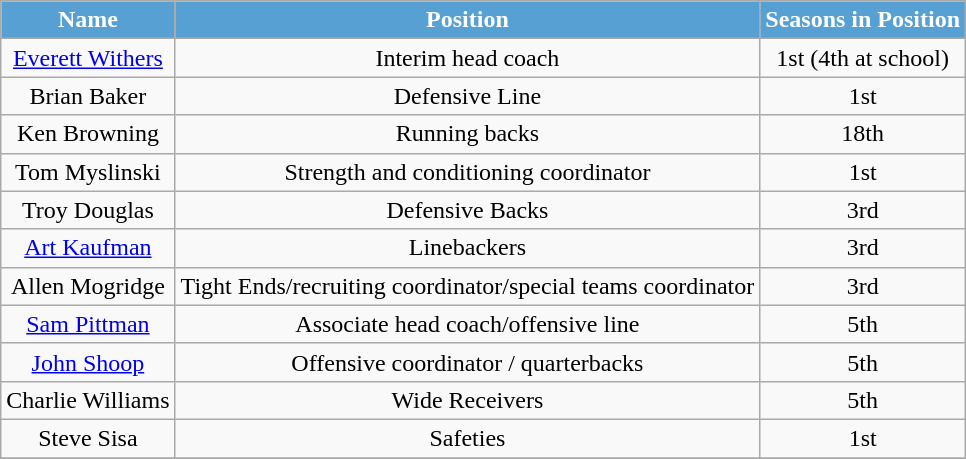<table class="wikitable">
<tr align="center"  style="background:#56A0D3;color:#FFFFFF;">
<td><strong>Name</strong></td>
<td><strong>Position</strong></td>
<td><strong>Seasons in Position</strong></td>
</tr>
<tr align="center">
<td><a href='#'>Everett Withers</a></td>
<td>Interim head coach</td>
<td>1st (4th at school)</td>
</tr>
<tr align="center">
<td>Brian Baker</td>
<td>Defensive Line</td>
<td>1st</td>
</tr>
<tr align="center">
<td>Ken Browning</td>
<td>Running backs</td>
<td>18th</td>
</tr>
<tr align="center">
<td>Tom Myslinski</td>
<td>Strength and conditioning coordinator</td>
<td>1st</td>
</tr>
<tr align="center">
<td>Troy Douglas</td>
<td>Defensive Backs</td>
<td>3rd</td>
</tr>
<tr align="center">
<td><a href='#'>Art Kaufman</a></td>
<td>Linebackers</td>
<td>3rd</td>
</tr>
<tr align="center">
<td>Allen Mogridge</td>
<td>Tight Ends/recruiting coordinator/special teams coordinator</td>
<td>3rd</td>
</tr>
<tr align="center">
<td><a href='#'>Sam Pittman</a></td>
<td>Associate head coach/offensive line</td>
<td>5th</td>
</tr>
<tr align="center">
<td><a href='#'>John Shoop</a></td>
<td>Offensive coordinator / quarterbacks</td>
<td>5th</td>
</tr>
<tr align="center">
<td>Charlie Williams</td>
<td>Wide Receivers</td>
<td>5th</td>
</tr>
<tr align="center">
<td>Steve Sisa</td>
<td>Safeties</td>
<td>1st</td>
</tr>
<tr>
</tr>
</table>
